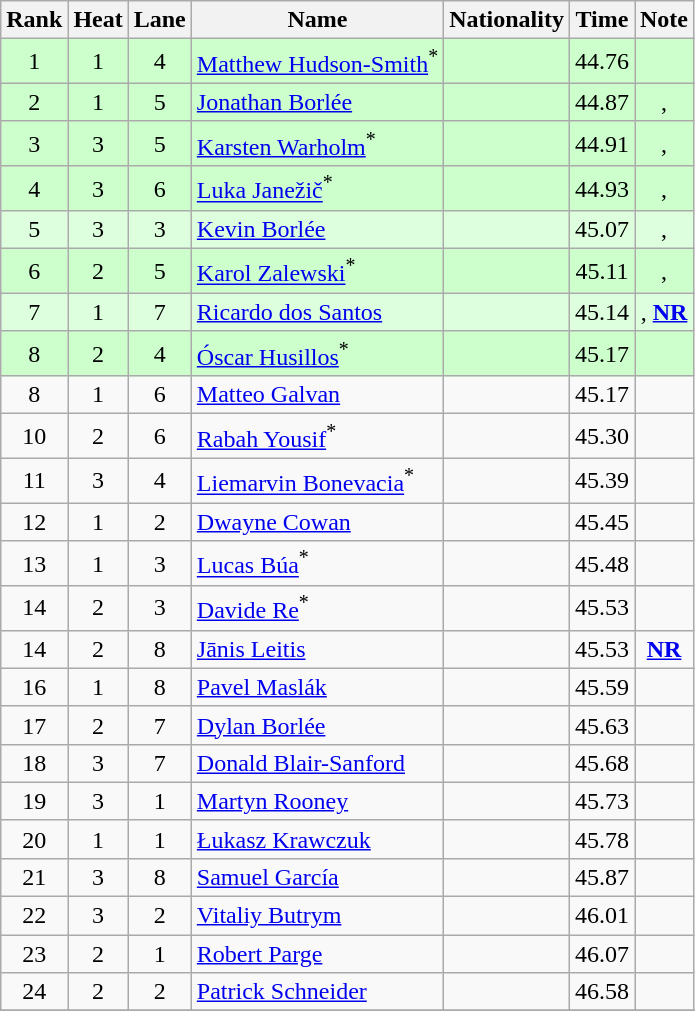<table class="wikitable sortable" style="text-align:center">
<tr>
<th>Rank</th>
<th>Heat</th>
<th>Lane</th>
<th>Name</th>
<th>Nationality</th>
<th>Time</th>
<th>Note</th>
</tr>
<tr bgcolor=ccffcc>
<td>1</td>
<td>1</td>
<td>4</td>
<td align=left><a href='#'>Matthew Hudson-Smith</a><sup>*</sup></td>
<td align=left></td>
<td>44.76</td>
<td></td>
</tr>
<tr bgcolor=ccffcc>
<td>2</td>
<td>1</td>
<td>5</td>
<td align=left><a href='#'>Jonathan Borlée</a></td>
<td align=left></td>
<td>44.87</td>
<td>, </td>
</tr>
<tr bgcolor=ccffcc>
<td>3</td>
<td>3</td>
<td>5</td>
<td align=left><a href='#'>Karsten Warholm</a><sup>*</sup></td>
<td align=left></td>
<td>44.91</td>
<td>, </td>
</tr>
<tr bgcolor=ccffcc>
<td>4</td>
<td>3</td>
<td>6</td>
<td align=left><a href='#'>Luka Janežič</a><sup>*</sup></td>
<td align=left></td>
<td>44.93</td>
<td>, </td>
</tr>
<tr bgcolor=ddffdd>
<td>5</td>
<td>3</td>
<td>3</td>
<td align=left><a href='#'>Kevin Borlée</a></td>
<td align=left></td>
<td>45.07</td>
<td>, </td>
</tr>
<tr bgcolor=ccffcc>
<td>6</td>
<td>2</td>
<td>5</td>
<td align=left><a href='#'>Karol Zalewski</a><sup>*</sup></td>
<td align=left></td>
<td>45.11</td>
<td>, </td>
</tr>
<tr bgcolor=ddffdd>
<td>7</td>
<td>1</td>
<td>7</td>
<td align=left><a href='#'>Ricardo dos Santos</a></td>
<td align=left></td>
<td>45.14</td>
<td>, <strong><a href='#'>NR</a></strong></td>
</tr>
<tr bgcolor=ccffcc>
<td>8</td>
<td>2</td>
<td>4</td>
<td align=left><a href='#'>Óscar Husillos</a><sup>*</sup></td>
<td align=left></td>
<td>45.17</td>
<td></td>
</tr>
<tr>
<td>8</td>
<td>1</td>
<td>6</td>
<td align=left><a href='#'>Matteo Galvan</a></td>
<td align=left></td>
<td>45.17</td>
<td></td>
</tr>
<tr>
<td>10</td>
<td>2</td>
<td>6</td>
<td align=left><a href='#'>Rabah Yousif</a><sup>*</sup></td>
<td align=left></td>
<td>45.30</td>
<td></td>
</tr>
<tr>
<td>11</td>
<td>3</td>
<td>4</td>
<td align=left><a href='#'>Liemarvin Bonevacia</a><sup>*</sup></td>
<td align=left></td>
<td>45.39</td>
<td></td>
</tr>
<tr>
<td>12</td>
<td>1</td>
<td>2</td>
<td align=left><a href='#'>Dwayne Cowan</a></td>
<td align=left></td>
<td>45.45</td>
<td></td>
</tr>
<tr>
<td>13</td>
<td>1</td>
<td>3</td>
<td align=left><a href='#'>Lucas Búa</a><sup>*</sup></td>
<td align=left></td>
<td>45.48</td>
<td></td>
</tr>
<tr>
<td>14</td>
<td>2</td>
<td>3</td>
<td align=left><a href='#'>Davide Re</a><sup>*</sup></td>
<td align=left></td>
<td>45.53</td>
<td></td>
</tr>
<tr>
<td>14</td>
<td>2</td>
<td>8</td>
<td align=left><a href='#'>Jānis Leitis</a></td>
<td align=left></td>
<td>45.53</td>
<td><strong><a href='#'>NR</a></strong></td>
</tr>
<tr>
<td>16</td>
<td>1</td>
<td>8</td>
<td align=left><a href='#'>Pavel Maslák</a></td>
<td align=left></td>
<td>45.59</td>
<td></td>
</tr>
<tr>
<td>17</td>
<td>2</td>
<td>7</td>
<td align=left><a href='#'>Dylan Borlée</a></td>
<td align=left></td>
<td>45.63</td>
<td></td>
</tr>
<tr>
<td>18</td>
<td>3</td>
<td>7</td>
<td align=left><a href='#'>Donald Blair-Sanford</a></td>
<td align=left></td>
<td>45.68</td>
<td></td>
</tr>
<tr>
<td>19</td>
<td>3</td>
<td>1</td>
<td align=left><a href='#'>Martyn Rooney</a></td>
<td align=left></td>
<td>45.73</td>
<td></td>
</tr>
<tr>
<td>20</td>
<td>1</td>
<td>1</td>
<td align=left><a href='#'>Łukasz Krawczuk</a></td>
<td align=left></td>
<td>45.78</td>
<td></td>
</tr>
<tr>
<td>21</td>
<td>3</td>
<td>8</td>
<td align=left><a href='#'>Samuel García</a></td>
<td align=left></td>
<td>45.87</td>
<td></td>
</tr>
<tr>
<td>22</td>
<td>3</td>
<td>2</td>
<td align=left><a href='#'>Vitaliy Butrym</a></td>
<td align=left></td>
<td>46.01</td>
<td></td>
</tr>
<tr>
<td>23</td>
<td>2</td>
<td>1</td>
<td align=left><a href='#'>Robert Parge</a></td>
<td align=left></td>
<td>46.07</td>
<td></td>
</tr>
<tr>
<td>24</td>
<td>2</td>
<td>2</td>
<td align=left><a href='#'>Patrick Schneider</a></td>
<td align=left></td>
<td>46.58</td>
<td></td>
</tr>
<tr>
</tr>
</table>
